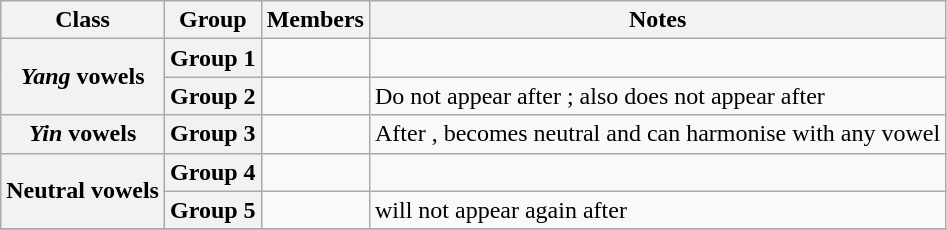<table class=wikitable>
<tr>
<th>Class</th>
<th>Group</th>
<th>Members</th>
<th>Notes</th>
</tr>
<tr>
<th rowspan=2><em>Yang</em> vowels</th>
<th>Group 1</th>
<td></td>
<td></td>
</tr>
<tr>
<th>Group 2</th>
<td></td>
<td>Do not appear after ; also  does not appear after </td>
</tr>
<tr>
<th><em>Yin</em> vowels</th>
<th>Group 3</th>
<td></td>
<td>After , becomes neutral and can harmonise with any vowel</td>
</tr>
<tr>
<th rowspan=2>Neutral vowels</th>
<th>Group 4</th>
<td></td>
<td></td>
</tr>
<tr>
<th>Group 5</th>
<td></td>
<td> will not appear again after </td>
</tr>
<tr>
</tr>
</table>
